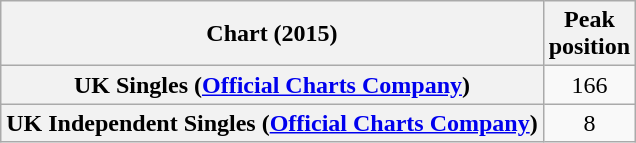<table class="wikitable sortable plainrowheaders" style="text-align:center;">
<tr>
<th>Chart (2015)</th>
<th>Peak<br>position</th>
</tr>
<tr>
<th scope="row">UK Singles (<a href='#'>Official Charts Company</a>)</th>
<td>166</td>
</tr>
<tr>
<th scope="row">UK Independent Singles (<a href='#'>Official Charts Company</a>)</th>
<td>8</td>
</tr>
</table>
